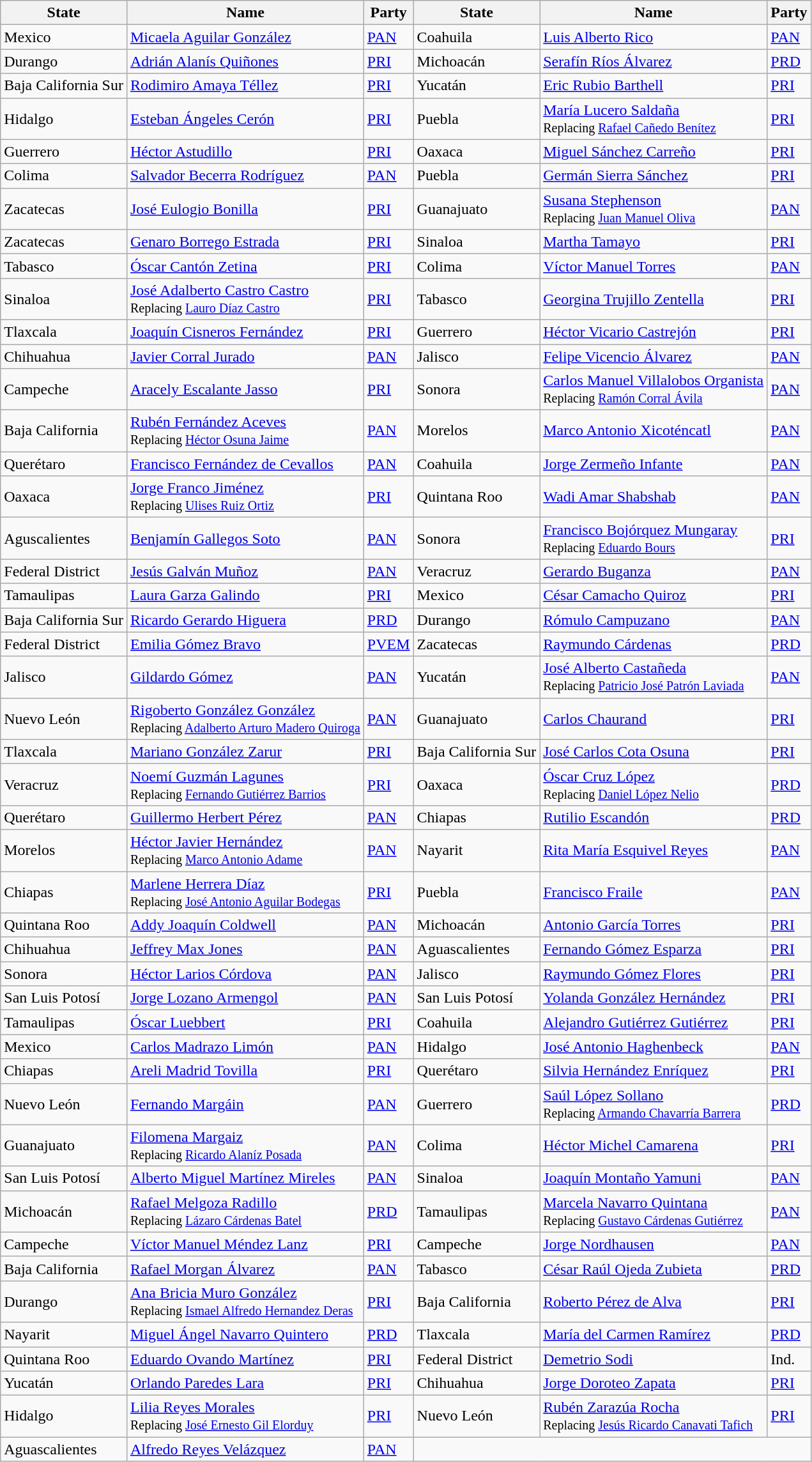<table class="wikitable">
<tr>
<th>State</th>
<th>Name</th>
<th>Party</th>
<th>State</th>
<th>Name</th>
<th>Party</th>
</tr>
<tr>
<td>Mexico</td>
<td><a href='#'>Micaela Aguilar González</a></td>
<td><a href='#'>PAN</a></td>
<td>Coahuila</td>
<td><a href='#'>Luis Alberto Rico</a></td>
<td><a href='#'>PAN</a></td>
</tr>
<tr>
<td>Durango</td>
<td><a href='#'>Adrián Alanís Quiñones</a></td>
<td><a href='#'>PRI</a></td>
<td>Michoacán</td>
<td><a href='#'>Serafín Ríos Álvarez</a></td>
<td><a href='#'>PRD</a></td>
</tr>
<tr>
<td>Baja California Sur</td>
<td><a href='#'>Rodimiro Amaya Téllez</a></td>
<td><a href='#'>PRI</a></td>
<td>Yucatán</td>
<td><a href='#'>Eric Rubio Barthell</a></td>
<td><a href='#'>PRI</a></td>
</tr>
<tr>
<td>Hidalgo</td>
<td><a href='#'>Esteban Ángeles Cerón</a></td>
<td><a href='#'>PRI</a></td>
<td>Puebla</td>
<td><a href='#'>María Lucero Saldaña</a><br><small>Replacing <a href='#'>Rafael Cañedo Benítez</a></small><br></td>
<td><a href='#'>PRI</a></td>
</tr>
<tr>
<td>Guerrero</td>
<td><a href='#'>Héctor Astudillo</a></td>
<td><a href='#'>PRI</a></td>
<td>Oaxaca</td>
<td><a href='#'>Miguel Sánchez Carreño</a></td>
<td><a href='#'>PRI</a></td>
</tr>
<tr>
<td>Colima</td>
<td><a href='#'>Salvador Becerra Rodríguez</a></td>
<td><a href='#'>PAN</a></td>
<td>Puebla</td>
<td><a href='#'>Germán Sierra Sánchez</a></td>
<td><a href='#'>PRI</a></td>
</tr>
<tr>
<td>Zacatecas</td>
<td><a href='#'>José Eulogio Bonilla</a></td>
<td><a href='#'>PRI</a></td>
<td>Guanajuato</td>
<td><a href='#'>Susana Stephenson</a><br><small>Replacing <a href='#'>Juan Manuel Oliva</a></small><br></td>
<td><a href='#'>PAN</a></td>
</tr>
<tr>
<td>Zacatecas</td>
<td><a href='#'>Genaro Borrego Estrada</a></td>
<td><a href='#'>PRI</a></td>
<td>Sinaloa</td>
<td><a href='#'>Martha Tamayo</a></td>
<td><a href='#'>PRI</a></td>
</tr>
<tr>
<td>Tabasco</td>
<td><a href='#'>Óscar Cantón Zetina</a></td>
<td><a href='#'>PRI</a></td>
<td>Colima</td>
<td><a href='#'>Víctor Manuel Torres</a></td>
<td><a href='#'>PAN</a></td>
</tr>
<tr>
<td>Sinaloa</td>
<td><a href='#'>José Adalberto Castro Castro</a><br><small>Replacing <a href='#'>Lauro Díaz Castro</a></small><br></td>
<td><a href='#'>PRI</a></td>
<td>Tabasco</td>
<td><a href='#'>Georgina Trujillo Zentella</a></td>
<td><a href='#'>PRI</a></td>
</tr>
<tr>
<td>Tlaxcala</td>
<td><a href='#'>Joaquín Cisneros Fernández</a></td>
<td><a href='#'>PRI</a></td>
<td>Guerrero</td>
<td><a href='#'>Héctor Vicario Castrejón</a></td>
<td><a href='#'>PRI</a></td>
</tr>
<tr>
<td>Chihuahua</td>
<td><a href='#'>Javier Corral Jurado</a></td>
<td><a href='#'>PAN</a></td>
<td>Jalisco</td>
<td><a href='#'>Felipe Vicencio Álvarez</a></td>
<td><a href='#'>PAN</a></td>
</tr>
<tr>
<td>Campeche</td>
<td><a href='#'>Aracely Escalante Jasso</a></td>
<td><a href='#'>PRI</a></td>
<td>Sonora</td>
<td><a href='#'>Carlos Manuel Villalobos Organista</a><br><small>Replacing <a href='#'>Ramón Corral Ávila</a></small></td>
<td><a href='#'>PAN</a></td>
</tr>
<tr>
<td>Baja California</td>
<td><a href='#'>Rubén Fernández Aceves</a><br><small>Replacing <a href='#'>Héctor Osuna Jaime</a></small><br></td>
<td><a href='#'>PAN</a></td>
<td>Morelos</td>
<td><a href='#'>Marco Antonio Xicoténcatl</a></td>
<td><a href='#'>PAN</a></td>
</tr>
<tr>
<td>Querétaro</td>
<td><a href='#'>Francisco Fernández de Cevallos</a></td>
<td><a href='#'>PAN</a></td>
<td>Coahuila</td>
<td><a href='#'>Jorge Zermeño Infante</a></td>
<td><a href='#'>PAN</a></td>
</tr>
<tr>
<td>Oaxaca</td>
<td><a href='#'>Jorge Franco Jiménez</a><br><small>Replacing <a href='#'>Ulises Ruiz Ortiz</a></small><br></td>
<td><a href='#'>PRI</a></td>
<td>Quintana Roo</td>
<td><a href='#'>Wadi Amar Shabshab</a></td>
<td><a href='#'>PAN</a></td>
</tr>
<tr>
<td>Aguscalientes</td>
<td><a href='#'>Benjamín Gallegos Soto</a></td>
<td><a href='#'>PAN</a></td>
<td>Sonora</td>
<td><a href='#'>Francisco Bojórquez Mungaray</a><br><small>Replacing <a href='#'>Eduardo Bours</a></small><br></td>
<td><a href='#'>PRI</a></td>
</tr>
<tr>
<td>Federal District</td>
<td><a href='#'>Jesús Galván Muñoz</a></td>
<td><a href='#'>PAN</a></td>
<td>Veracruz</td>
<td><a href='#'>Gerardo Buganza</a></td>
<td><a href='#'>PAN</a></td>
</tr>
<tr>
<td>Tamaulipas</td>
<td><a href='#'>Laura Garza Galindo</a></td>
<td><a href='#'>PRI</a></td>
<td>Mexico</td>
<td><a href='#'>César Camacho Quiroz</a></td>
<td><a href='#'>PRI</a></td>
</tr>
<tr>
<td>Baja California Sur</td>
<td><a href='#'>Ricardo Gerardo Higuera</a></td>
<td><a href='#'>PRD</a></td>
<td>Durango</td>
<td><a href='#'>Rómulo Campuzano</a></td>
<td><a href='#'>PAN</a></td>
</tr>
<tr>
<td>Federal District</td>
<td><a href='#'>Emilia Gómez Bravo</a></td>
<td><a href='#'>PVEM</a></td>
<td>Zacatecas</td>
<td><a href='#'>Raymundo Cárdenas</a></td>
<td><a href='#'>PRD</a></td>
</tr>
<tr>
<td>Jalisco</td>
<td><a href='#'>Gildardo Gómez</a></td>
<td><a href='#'>PAN</a></td>
<td>Yucatán</td>
<td><a href='#'>José Alberto Castañeda</a><br><small>Replacing <a href='#'>Patricio José Patrón Laviada</a></small><br></td>
<td><a href='#'>PAN</a></td>
</tr>
<tr>
<td>Nuevo León</td>
<td><a href='#'>Rigoberto González González</a><br><small>Replacing <a href='#'>Adalberto Arturo Madero Quiroga</a></small><br></td>
<td><a href='#'>PAN</a></td>
<td>Guanajuato</td>
<td><a href='#'>Carlos Chaurand</a></td>
<td><a href='#'>PRI</a></td>
</tr>
<tr>
<td>Tlaxcala</td>
<td><a href='#'>Mariano González Zarur</a></td>
<td><a href='#'>PRI</a></td>
<td>Baja California Sur</td>
<td><a href='#'>José Carlos Cota Osuna</a></td>
<td><a href='#'>PRI</a></td>
</tr>
<tr>
<td>Veracruz</td>
<td><a href='#'>Noemí Guzmán Lagunes</a><br><small>Replacing <a href='#'>Fernando Gutiérrez Barrios</a></small><br></td>
<td><a href='#'>PRI</a></td>
<td>Oaxaca</td>
<td><a href='#'>Óscar Cruz López</a><br><small>Replacing <a href='#'>Daniel López Nelio</a></small><br></td>
<td><a href='#'>PRD</a></td>
</tr>
<tr>
<td>Querétaro</td>
<td><a href='#'>Guillermo Herbert Pérez</a></td>
<td><a href='#'>PAN</a></td>
<td>Chiapas</td>
<td><a href='#'>Rutilio Escandón</a></td>
<td><a href='#'>PRD</a></td>
</tr>
<tr>
<td>Morelos</td>
<td><a href='#'>Héctor Javier Hernández</a><br><small>Replacing <a href='#'>Marco Antonio Adame</a></small><br></td>
<td><a href='#'>PAN</a></td>
<td>Nayarit</td>
<td><a href='#'>Rita María Esquivel Reyes</a></td>
<td><a href='#'>PAN</a></td>
</tr>
<tr>
<td>Chiapas</td>
<td><a href='#'>Marlene Herrera Díaz</a><br><small>Replacing <a href='#'>José Antonio Aguilar Bodegas</a></small><br></td>
<td><a href='#'>PRI</a></td>
<td>Puebla</td>
<td><a href='#'>Francisco Fraile</a></td>
<td><a href='#'>PAN</a></td>
</tr>
<tr>
<td>Quintana Roo</td>
<td><a href='#'>Addy Joaquín Coldwell</a></td>
<td><a href='#'>PAN</a></td>
<td>Michoacán</td>
<td><a href='#'>Antonio García Torres</a></td>
<td><a href='#'>PRI</a></td>
</tr>
<tr>
<td>Chihuahua</td>
<td><a href='#'>Jeffrey Max Jones</a></td>
<td><a href='#'>PAN</a></td>
<td>Aguascalientes</td>
<td><a href='#'>Fernando Gómez Esparza</a></td>
<td><a href='#'>PRI</a></td>
</tr>
<tr>
<td>Sonora</td>
<td><a href='#'>Héctor Larios Córdova</a></td>
<td><a href='#'>PAN</a></td>
<td>Jalisco</td>
<td><a href='#'>Raymundo Gómez Flores</a></td>
<td><a href='#'>PRI</a></td>
</tr>
<tr>
<td>San Luis Potosí</td>
<td><a href='#'>Jorge Lozano Armengol</a></td>
<td><a href='#'>PAN</a></td>
<td>San Luis Potosí</td>
<td><a href='#'>Yolanda González Hernández</a></td>
<td><a href='#'>PRI</a></td>
</tr>
<tr>
<td>Tamaulipas</td>
<td><a href='#'>Óscar Luebbert</a></td>
<td><a href='#'>PRI</a></td>
<td>Coahuila</td>
<td><a href='#'>Alejandro Gutiérrez Gutiérrez</a></td>
<td><a href='#'>PRI</a></td>
</tr>
<tr>
<td>Mexico</td>
<td><a href='#'>Carlos Madrazo Limón</a></td>
<td><a href='#'>PAN</a></td>
<td>Hidalgo</td>
<td><a href='#'>José Antonio Haghenbeck</a></td>
<td><a href='#'>PAN</a></td>
</tr>
<tr>
<td>Chiapas</td>
<td><a href='#'>Areli Madrid Tovilla</a></td>
<td><a href='#'>PRI</a></td>
<td>Querétaro</td>
<td><a href='#'>Silvia Hernández Enríquez</a></td>
<td><a href='#'>PRI</a></td>
</tr>
<tr>
<td>Nuevo León</td>
<td><a href='#'>Fernando Margáin</a></td>
<td><a href='#'>PAN</a></td>
<td>Guerrero</td>
<td><a href='#'>Saúl López Sollano</a><br><small>Replacing <a href='#'>Armando Chavarría Barrera</a></small><br></td>
<td><a href='#'>PRD</a></td>
</tr>
<tr>
<td>Guanajuato</td>
<td><a href='#'>Filomena Margaiz</a><br><small>Replacing <a href='#'>Ricardo Alaníz Posada</a></small><br></td>
<td><a href='#'>PAN</a></td>
<td>Colima</td>
<td><a href='#'>Héctor Michel Camarena</a></td>
<td><a href='#'>PRI</a></td>
</tr>
<tr>
<td>San Luis Potosí</td>
<td><a href='#'>Alberto Miguel Martínez Mireles</a></td>
<td><a href='#'>PAN</a></td>
<td>Sinaloa</td>
<td><a href='#'>Joaquín Montaño Yamuni</a></td>
<td><a href='#'>PAN</a></td>
</tr>
<tr>
<td>Michoacán</td>
<td><a href='#'>Rafael Melgoza Radillo</a><br><small>Replacing <a href='#'>Lázaro Cárdenas Batel</a></small><br></td>
<td><a href='#'>PRD</a></td>
<td>Tamaulipas</td>
<td><a href='#'>Marcela Navarro Quintana</a><br><small>Replacing <a href='#'>Gustavo Cárdenas Gutiérrez</a></small><br></td>
<td><a href='#'>PAN</a></td>
</tr>
<tr>
<td>Campeche</td>
<td><a href='#'>Víctor Manuel Méndez Lanz</a></td>
<td><a href='#'>PRI</a></td>
<td>Campeche</td>
<td><a href='#'>Jorge Nordhausen</a></td>
<td><a href='#'>PAN</a></td>
</tr>
<tr>
<td>Baja California</td>
<td><a href='#'>Rafael Morgan Álvarez</a></td>
<td><a href='#'>PAN</a></td>
<td>Tabasco</td>
<td><a href='#'>César Raúl Ojeda Zubieta</a></td>
<td><a href='#'>PRD</a></td>
</tr>
<tr>
<td>Durango</td>
<td><a href='#'>Ana Bricia Muro González</a><br><small>Replacing <a href='#'>Ismael Alfredo Hernandez Deras</a></small><br></td>
<td><a href='#'>PRI</a></td>
<td>Baja California</td>
<td><a href='#'>Roberto Pérez de Alva</a></td>
<td><a href='#'>PRI</a></td>
</tr>
<tr>
<td>Nayarit</td>
<td><a href='#'>Miguel Ángel Navarro Quintero</a></td>
<td><a href='#'>PRD</a></td>
<td>Tlaxcala</td>
<td><a href='#'>María del Carmen Ramírez</a></td>
<td><a href='#'>PRD</a></td>
</tr>
<tr>
<td>Quintana Roo</td>
<td><a href='#'>Eduardo Ovando Martínez</a></td>
<td><a href='#'>PRI</a></td>
<td>Federal District</td>
<td><a href='#'>Demetrio Sodi</a></td>
<td>Ind.</td>
</tr>
<tr>
<td>Yucatán</td>
<td><a href='#'>Orlando Paredes Lara</a></td>
<td><a href='#'>PRI</a></td>
<td>Chihuahua</td>
<td><a href='#'>Jorge Doroteo Zapata</a></td>
<td><a href='#'>PRI</a></td>
</tr>
<tr>
<td>Hidalgo</td>
<td><a href='#'>Lilia Reyes Morales</a><br><small>Replacing <a href='#'>José Ernesto Gil Elorduy</a></small><br></td>
<td><a href='#'>PRI</a></td>
<td>Nuevo León</td>
<td><a href='#'>Rubén Zarazúa Rocha</a><br><small>Replacing <a href='#'>Jesús Ricardo Canavati Tafich</a></small><br></td>
<td><a href='#'>PRI</a></td>
</tr>
<tr>
<td>Aguascalientes</td>
<td><a href='#'>Alfredo Reyes Velázquez</a></td>
<td><a href='#'>PAN</a></td>
</tr>
</table>
